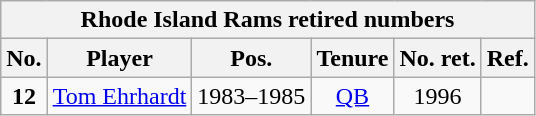<table class="wikitable" style="text-align:center">
<tr>
<th colspan=6 style =><strong>Rhode Island Rams retired numbers</strong></th>
</tr>
<tr>
<th style = >No.</th>
<th style = >Player</th>
<th style = >Pos.</th>
<th style = >Tenure</th>
<th style = >No. ret.</th>
<th style = >Ref.</th>
</tr>
<tr>
<td><strong>12</strong></td>
<td><a href='#'>Tom Ehrhardt</a></td>
<td>1983–1985</td>
<td><a href='#'>QB</a></td>
<td>1996</td>
<td></td>
</tr>
</table>
